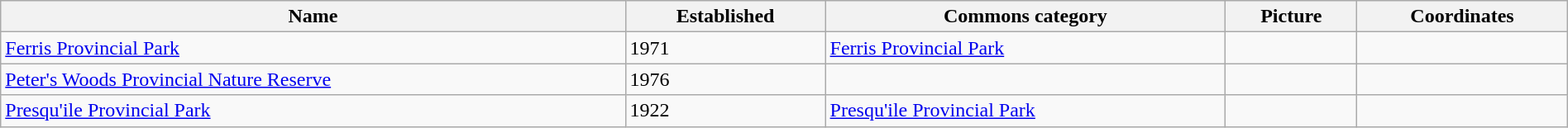<table class='wikitable sortable' style='width:100%'>
<tr>
<th>Name</th>
<th>Established</th>
<th>Commons category</th>
<th>Picture</th>
<th>Coordinates</th>
</tr>
<tr>
<td><a href='#'>Ferris Provincial Park</a></td>
<td>1971</td>
<td><a href='#'>Ferris Provincial Park</a></td>
<td></td>
<td></td>
</tr>
<tr>
<td><a href='#'>Peter's Woods Provincial Nature Reserve</a></td>
<td>1976</td>
<td></td>
<td></td>
<td></td>
</tr>
<tr>
<td><a href='#'>Presqu'ile Provincial Park</a></td>
<td>1922</td>
<td><a href='#'>Presqu'ile Provincial Park</a></td>
<td></td>
<td></td>
</tr>
</table>
